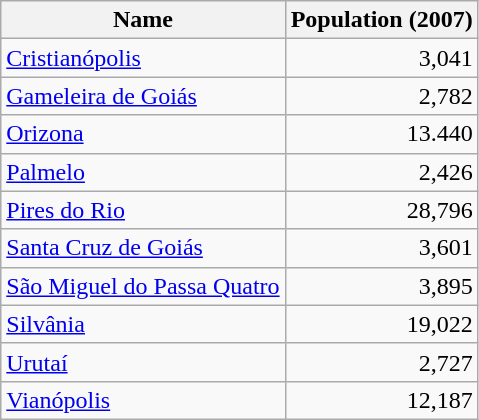<table class="wikitable">
<tr>
<th>Name</th>
<th>Population (2007)</th>
</tr>
<tr>
<td><a href='#'>Cristianópolis</a></td>
<td align=right>3,041</td>
</tr>
<tr>
<td><a href='#'>Gameleira de Goiás</a></td>
<td align=right>2,782</td>
</tr>
<tr>
<td><a href='#'>Orizona</a></td>
<td align=right>13.440</td>
</tr>
<tr>
<td><a href='#'>Palmelo</a></td>
<td align=right>2,426</td>
</tr>
<tr>
<td><a href='#'>Pires do Rio</a></td>
<td align=right>28,796</td>
</tr>
<tr>
<td><a href='#'>Santa Cruz de Goiás</a></td>
<td align=right>3,601</td>
</tr>
<tr>
<td><a href='#'>São Miguel do Passa Quatro</a></td>
<td align=right>3,895</td>
</tr>
<tr>
<td><a href='#'>Silvânia</a></td>
<td align=right>19,022</td>
</tr>
<tr>
<td><a href='#'>Urutaí</a></td>
<td align=right>2,727</td>
</tr>
<tr>
<td><a href='#'>Vianópolis</a></td>
<td align=right>12,187</td>
</tr>
</table>
